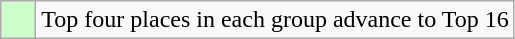<table class="wikitable">
<tr>
<td style="background:#cfc;">    </td>
<td>Top four places in each group advance to Top 16</td>
</tr>
</table>
